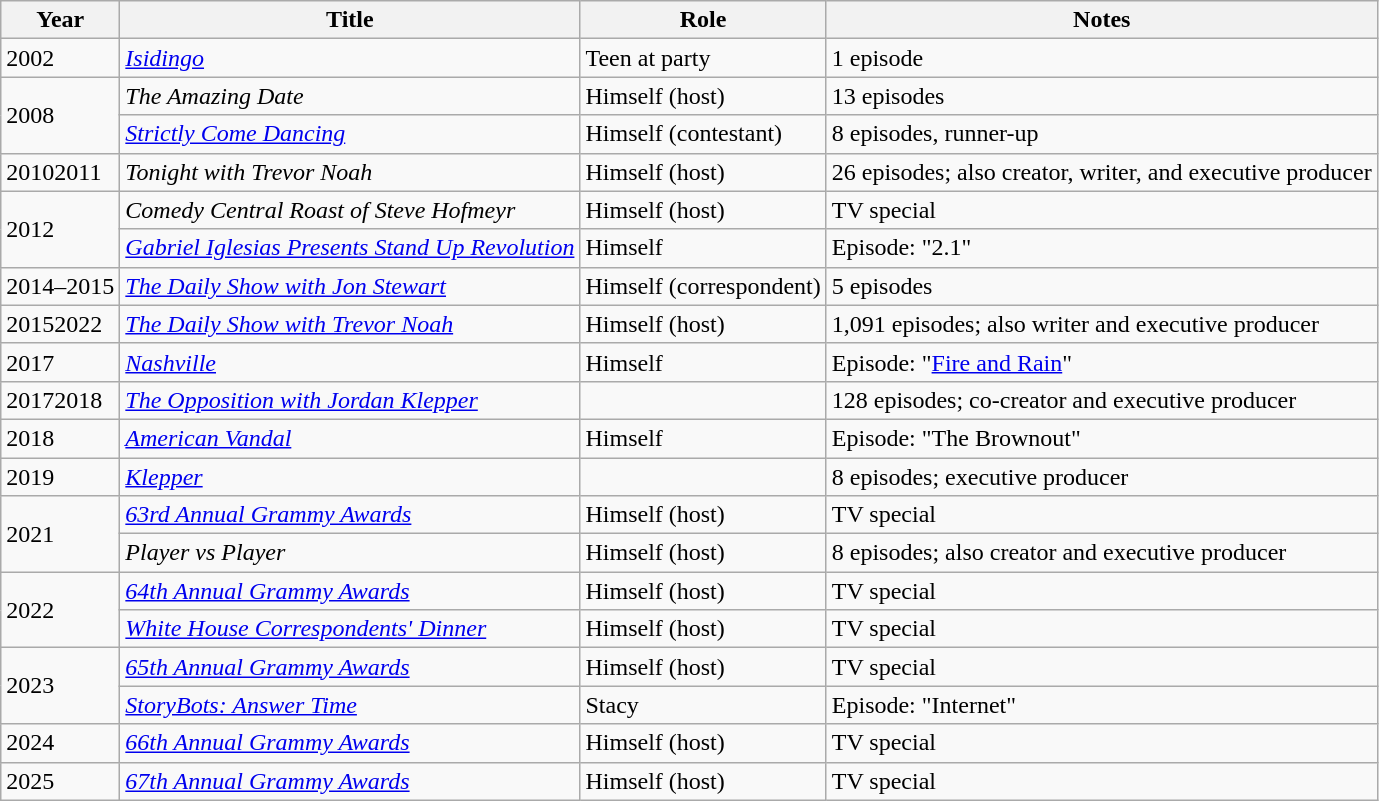<table class="wikitable">
<tr>
<th>Year</th>
<th>Title</th>
<th>Role</th>
<th>Notes</th>
</tr>
<tr>
<td>2002</td>
<td><em><a href='#'>Isidingo</a></em></td>
<td>Teen at party</td>
<td>1 episode</td>
</tr>
<tr>
<td rowspan="2">2008</td>
<td><em>The Amazing Date</em></td>
<td>Himself (host)</td>
<td>13 episodes</td>
</tr>
<tr>
<td><em><a href='#'>Strictly Come Dancing</a></em></td>
<td>Himself (contestant)</td>
<td>8 episodes, runner-up</td>
</tr>
<tr>
<td>20102011</td>
<td><em>Tonight with Trevor Noah</em></td>
<td>Himself (host)</td>
<td>26 episodes; also creator, writer, and executive producer</td>
</tr>
<tr>
<td rowspan=2>2012</td>
<td><em>Comedy Central Roast of Steve Hofmeyr</em></td>
<td>Himself (host)</td>
<td>TV special</td>
</tr>
<tr>
<td><em><a href='#'>Gabriel Iglesias Presents Stand Up Revolution</a></em></td>
<td>Himself</td>
<td>Episode: "2.1"</td>
</tr>
<tr>
<td>2014–2015</td>
<td><em><a href='#'>The Daily Show with Jon Stewart</a></em></td>
<td>Himself (correspondent)</td>
<td>5 episodes</td>
</tr>
<tr>
<td>20152022</td>
<td><em><a href='#'>The Daily Show with Trevor Noah</a></em></td>
<td>Himself (host)</td>
<td>1,091 episodes; also writer and executive producer</td>
</tr>
<tr>
<td>2017</td>
<td><em><a href='#'>Nashville</a></em></td>
<td>Himself</td>
<td>Episode: "<a href='#'>Fire and Rain</a>"</td>
</tr>
<tr>
<td>20172018</td>
<td><em><a href='#'>The Opposition with Jordan Klepper</a></em></td>
<td></td>
<td>128 episodes; co-creator and executive producer</td>
</tr>
<tr>
<td rowspan="1">2018</td>
<td><em><a href='#'>American Vandal</a></em></td>
<td>Himself</td>
<td>Episode: "The Brownout"</td>
</tr>
<tr>
<td>2019</td>
<td><em><a href='#'>Klepper</a></em></td>
<td></td>
<td>8 episodes; executive producer</td>
</tr>
<tr>
<td rowspan="2">2021</td>
<td><em><a href='#'>63rd Annual Grammy Awards</a></em></td>
<td>Himself (host)</td>
<td>TV special</td>
</tr>
<tr>
<td><em>Player vs Player</em></td>
<td>Himself (host)</td>
<td>8 episodes; also creator and executive producer</td>
</tr>
<tr>
<td rowspan="2">2022</td>
<td><em><a href='#'>64th Annual Grammy Awards</a></em></td>
<td>Himself (host)</td>
<td>TV special</td>
</tr>
<tr>
<td><em><a href='#'>White House Correspondents' Dinner</a></em></td>
<td>Himself (host)</td>
<td>TV special</td>
</tr>
<tr>
<td rowspan="2">2023</td>
<td><em><a href='#'>65th Annual Grammy Awards</a></em></td>
<td>Himself (host)</td>
<td>TV special</td>
</tr>
<tr>
<td><em><a href='#'>StoryBots: Answer Time</a></em></td>
<td>Stacy</td>
<td>Episode: "Internet"</td>
</tr>
<tr>
<td>2024</td>
<td><em><a href='#'>66th Annual Grammy Awards</a></em></td>
<td>Himself (host)</td>
<td>TV special</td>
</tr>
<tr>
<td>2025</td>
<td><em><a href='#'>67th Annual Grammy Awards</a></em></td>
<td>Himself (host)</td>
<td>TV special</td>
</tr>
</table>
